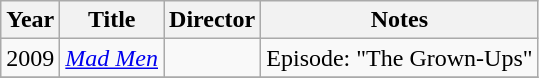<table class="wikitable unsortable plainrowheaders">
<tr>
<th>Year</th>
<th>Title</th>
<th>Director</th>
<th>Notes</th>
</tr>
<tr>
<td>2009</td>
<td><em><a href='#'>Mad Men</a></em></td>
<td></td>
<td>Episode: "The Grown-Ups"</td>
</tr>
<tr>
</tr>
</table>
